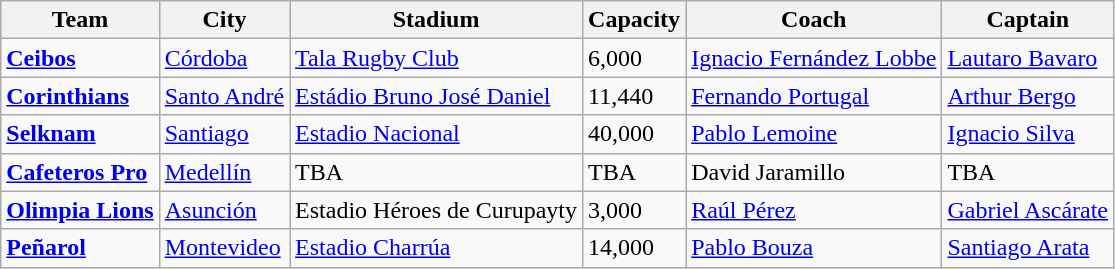<table class="wikitable sortable">
<tr>
<th width=>Team</th>
<th width=>City</th>
<th width=>Stadium</th>
<th width=>Capacity</th>
<th width=>Coach</th>
<th width=>Captain</th>
</tr>
<tr>
<td> <strong><a href='#'>Ceibos</a></strong></td>
<td><a href='#'>Córdoba</a></td>
<td><a href='#'>Tala Rugby Club</a></td>
<td>6,000</td>
<td> <a href='#'>Ignacio Fernández Lobbe</a></td>
<td> <a href='#'>Lautaro Bavaro</a></td>
</tr>
<tr>
<td> <strong><a href='#'>Corinthians</a></strong></td>
<td><a href='#'>Santo André</a></td>
<td><a href='#'>Estádio Bruno José Daniel</a></td>
<td>11,440</td>
<td> <a href='#'>Fernando Portugal</a></td>
<td> <a href='#'>Arthur Bergo</a></td>
</tr>
<tr>
<td> <strong><a href='#'>Selknam</a></strong></td>
<td><a href='#'>Santiago</a></td>
<td><a href='#'>Estadio Nacional</a></td>
<td>40,000</td>
<td> <a href='#'>Pablo Lemoine</a></td>
<td> <a href='#'>Ignacio Silva</a></td>
</tr>
<tr>
<td> <strong><a href='#'>Cafeteros Pro</a></strong></td>
<td><a href='#'>Medellín</a></td>
<td>TBA</td>
<td>TBA</td>
<td> David Jaramillo</td>
<td>TBA</td>
</tr>
<tr>
<td> <strong><a href='#'>Olimpia Lions</a></strong></td>
<td><a href='#'>Asunción</a></td>
<td>Estadio Héroes de Curupayty</td>
<td>3,000</td>
<td> <a href='#'>Raúl Pérez</a></td>
<td> <a href='#'>Gabriel Ascárate</a></td>
</tr>
<tr>
<td> <strong><a href='#'>Peñarol</a></strong></td>
<td><a href='#'>Montevideo</a></td>
<td><a href='#'>Estadio Charrúa</a></td>
<td>14,000</td>
<td> <a href='#'>Pablo Bouza</a></td>
<td> <a href='#'>Santiago Arata</a></td>
</tr>
</table>
